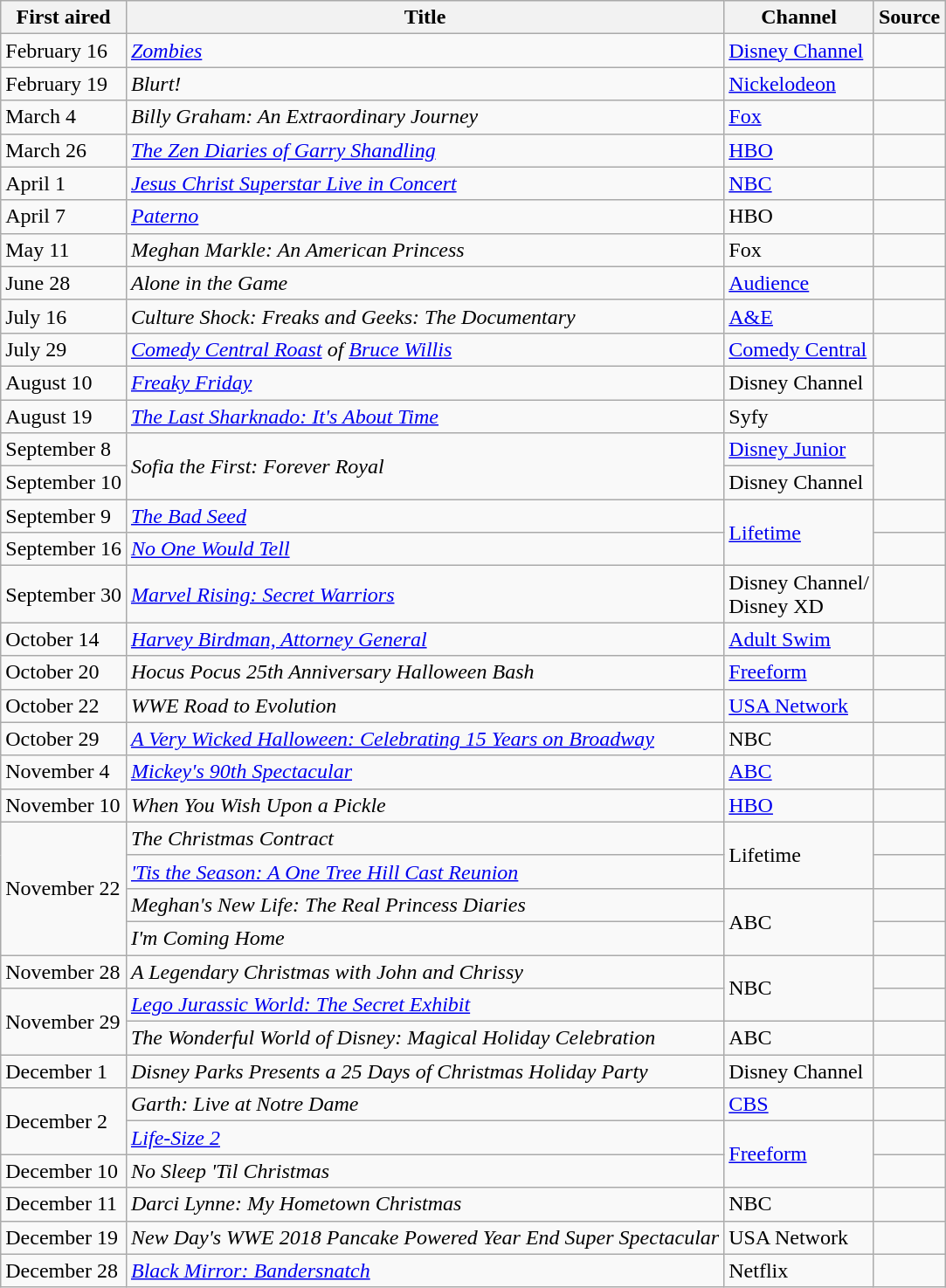<table class="wikitable sortable">
<tr>
<th>First aired</th>
<th>Title</th>
<th>Channel</th>
<th>Source</th>
</tr>
<tr>
<td>February 16</td>
<td><em><a href='#'>Zombies</a></em></td>
<td><a href='#'>Disney Channel</a></td>
<td></td>
</tr>
<tr>
<td>February 19</td>
<td><em>Blurt!</em></td>
<td><a href='#'>Nickelodeon</a></td>
<td></td>
</tr>
<tr>
<td>March 4</td>
<td><em>Billy Graham: An Extraordinary Journey</em></td>
<td><a href='#'>Fox</a></td>
<td></td>
</tr>
<tr>
<td>March 26</td>
<td><em><a href='#'>The Zen Diaries of Garry Shandling</a></em></td>
<td><a href='#'>HBO</a></td>
<td></td>
</tr>
<tr>
<td>April 1</td>
<td><em><a href='#'>Jesus Christ Superstar Live in Concert</a></em></td>
<td><a href='#'>NBC</a></td>
<td></td>
</tr>
<tr>
<td>April 7</td>
<td><em><a href='#'>Paterno</a></em></td>
<td>HBO</td>
<td></td>
</tr>
<tr>
<td>May 11</td>
<td><em>Meghan Markle: An American Princess</em></td>
<td>Fox</td>
<td></td>
</tr>
<tr>
<td>June 28</td>
<td><em>Alone in the Game</em></td>
<td><a href='#'>Audience</a></td>
<td></td>
</tr>
<tr>
<td>July 16</td>
<td><em>Culture Shock: Freaks and Geeks: The Documentary</em></td>
<td><a href='#'>A&E</a></td>
<td></td>
</tr>
<tr>
<td>July 29</td>
<td><em><a href='#'>Comedy Central Roast</a> of <a href='#'>Bruce Willis</a></em></td>
<td><a href='#'>Comedy Central</a></td>
<td></td>
</tr>
<tr>
<td>August 10</td>
<td><em><a href='#'>Freaky Friday</a></em></td>
<td>Disney Channel</td>
<td></td>
</tr>
<tr>
<td>August 19</td>
<td><em><a href='#'>The Last Sharknado: It's About Time</a></em></td>
<td>Syfy</td>
<td></td>
</tr>
<tr>
<td>September 8</td>
<td rowspan=2><em>Sofia the First: Forever Royal</em></td>
<td><a href='#'>Disney Junior</a></td>
<td rowspan=2></td>
</tr>
<tr>
<td>September 10</td>
<td>Disney Channel</td>
</tr>
<tr>
<td>September 9</td>
<td><em><a href='#'>The Bad Seed</a></em></td>
<td rowspan=2><a href='#'>Lifetime</a></td>
<td></td>
</tr>
<tr>
<td>September 16</td>
<td><em><a href='#'>No One Would Tell</a></em></td>
<td></td>
</tr>
<tr>
<td>September 30</td>
<td><em><a href='#'>Marvel Rising: Secret Warriors</a></em></td>
<td>Disney Channel/<br>Disney XD</td>
<td></td>
</tr>
<tr>
<td>October 14</td>
<td><em><a href='#'>Harvey Birdman, Attorney General</a></em></td>
<td><a href='#'>Adult Swim</a></td>
<td></td>
</tr>
<tr>
<td>October 20</td>
<td><em>Hocus Pocus 25th Anniversary Halloween Bash</em></td>
<td><a href='#'>Freeform</a></td>
<td></td>
</tr>
<tr>
<td>October 22</td>
<td><em>WWE Road to Evolution</em></td>
<td><a href='#'>USA Network</a></td>
<td></td>
</tr>
<tr>
<td>October 29</td>
<td><em><a href='#'>A Very Wicked Halloween: Celebrating 15 Years on Broadway</a></em></td>
<td>NBC</td>
<td></td>
</tr>
<tr>
<td>November 4</td>
<td><em><a href='#'>Mickey's 90th Spectacular</a></em></td>
<td><a href='#'>ABC</a></td>
<td></td>
</tr>
<tr>
<td>November 10</td>
<td><em>When You Wish Upon a Pickle</em></td>
<td><a href='#'>HBO</a></td>
<td></td>
</tr>
<tr>
<td rowspan=4>November 22</td>
<td><em>The Christmas Contract</em></td>
<td rowspan=2>Lifetime</td>
<td></td>
</tr>
<tr>
<td><em><a href='#'>'Tis the Season: A One Tree Hill Cast Reunion</a></em></td>
<td></td>
</tr>
<tr>
<td><em>Meghan's New Life: The Real Princess Diaries</em></td>
<td rowspan=2>ABC</td>
<td></td>
</tr>
<tr>
<td><em>I'm Coming Home</em></td>
<td></td>
</tr>
<tr>
<td>November 28</td>
<td><em>A Legendary Christmas with John and Chrissy</em></td>
<td rowspan=2>NBC</td>
<td></td>
</tr>
<tr>
<td rowspan=2>November 29</td>
<td><em><a href='#'>Lego Jurassic World: The Secret Exhibit</a></em></td>
<td></td>
</tr>
<tr>
<td><em>The Wonderful World of Disney: Magical Holiday Celebration</em></td>
<td>ABC</td>
<td></td>
</tr>
<tr>
<td>December 1</td>
<td><em>Disney Parks Presents a 25 Days of Christmas Holiday Party</em></td>
<td>Disney Channel</td>
<td></td>
</tr>
<tr>
<td rowspan=2>December 2</td>
<td><em>Garth: Live at Notre Dame</em></td>
<td><a href='#'>CBS</a></td>
<td></td>
</tr>
<tr>
<td><em><a href='#'>Life-Size 2</a></em></td>
<td rowspan=2><a href='#'>Freeform</a></td>
<td></td>
</tr>
<tr>
<td>December 10</td>
<td><em>No Sleep 'Til Christmas</em></td>
<td></td>
</tr>
<tr>
<td>December 11</td>
<td><em>Darci Lynne: My Hometown Christmas</em></td>
<td>NBC</td>
<td></td>
</tr>
<tr>
<td>December 19</td>
<td><em>New Day's WWE 2018 Pancake Powered Year End Super Spectacular</em></td>
<td>USA Network</td>
<td></td>
</tr>
<tr>
<td>December 28</td>
<td><em><a href='#'>Black Mirror: Bandersnatch</a></em></td>
<td>Netflix</td>
<td></td>
</tr>
</table>
